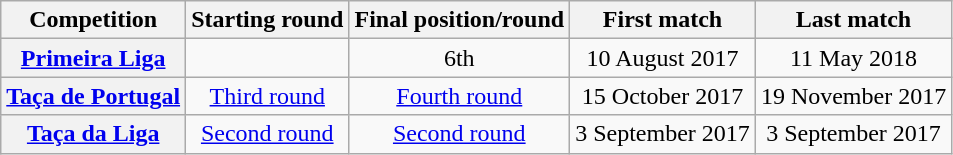<table class="wikitable plainrowheaders" style="text-align:center;">
<tr>
<th scope=col>Competition</th>
<th scope=col>Starting round</th>
<th scope=col>Final position/round</th>
<th scope=col>First match</th>
<th scope=col>Last match</th>
</tr>
<tr>
<th scope=row align=left><a href='#'>Primeira Liga</a></th>
<td></td>
<td>6th</td>
<td>10 August 2017</td>
<td>11 May 2018</td>
</tr>
<tr>
<th scope=row align=left><a href='#'>Taça de Portugal</a></th>
<td><a href='#'>Third round</a></td>
<td><a href='#'>Fourth round</a></td>
<td>15 October 2017</td>
<td>19 November 2017</td>
</tr>
<tr>
<th scope=row align=left><a href='#'>Taça da Liga</a></th>
<td><a href='#'>Second round</a></td>
<td><a href='#'>Second round</a></td>
<td>3 September 2017</td>
<td colspan=2>3 September 2017</td>
</tr>
</table>
